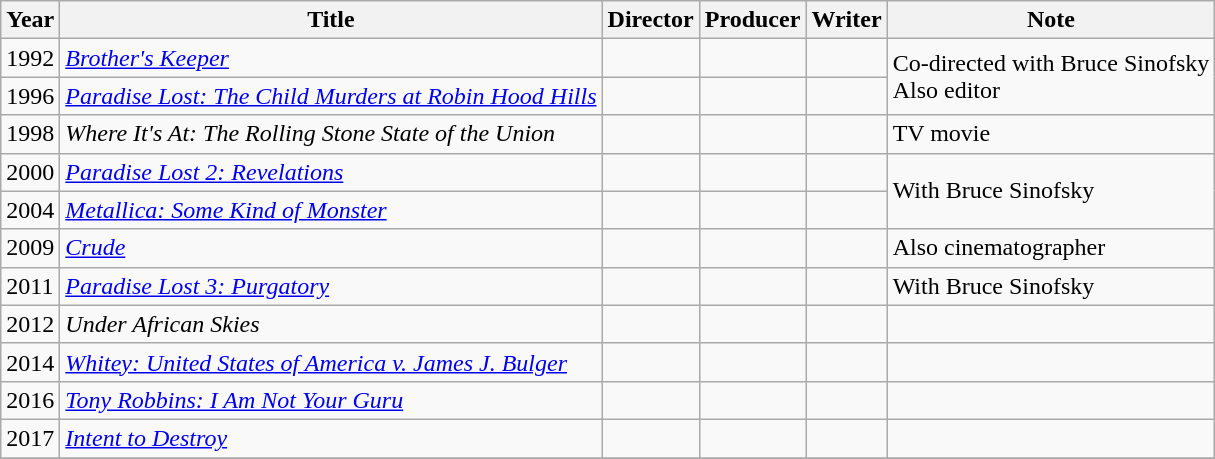<table class="wikitable">
<tr>
<th>Year</th>
<th>Title</th>
<th>Director</th>
<th>Producer</th>
<th>Writer</th>
<th>Note</th>
</tr>
<tr>
<td>1992</td>
<td><em><a href='#'>Brother's Keeper</a></em></td>
<td></td>
<td></td>
<td></td>
<td rowspan=2>Co-directed with Bruce Sinofsky<br>Also editor</td>
</tr>
<tr>
<td>1996</td>
<td><em><a href='#'>Paradise Lost: The Child Murders at Robin Hood Hills</a></em></td>
<td></td>
<td></td>
<td></td>
</tr>
<tr>
<td>1998</td>
<td><em>Where It's At: The Rolling Stone State of the Union</em></td>
<td></td>
<td></td>
<td></td>
<td>TV movie</td>
</tr>
<tr>
<td>2000</td>
<td><em><a href='#'>Paradise Lost 2: Revelations</a></em></td>
<td></td>
<td></td>
<td></td>
<td rowspan=2>With Bruce Sinofsky</td>
</tr>
<tr>
<td>2004</td>
<td><em><a href='#'>Metallica: Some Kind of Monster</a></em></td>
<td></td>
<td></td>
<td></td>
</tr>
<tr>
<td>2009</td>
<td><em><a href='#'>Crude</a></em></td>
<td></td>
<td></td>
<td></td>
<td>Also cinematographer</td>
</tr>
<tr>
<td>2011</td>
<td><em><a href='#'>Paradise Lost 3: Purgatory</a></em></td>
<td></td>
<td></td>
<td></td>
<td>With Bruce Sinofsky</td>
</tr>
<tr>
<td>2012</td>
<td><em>Under African Skies</em></td>
<td></td>
<td></td>
<td></td>
<td></td>
</tr>
<tr>
<td>2014</td>
<td><em><a href='#'>Whitey: United States of America v. James J. Bulger</a></em></td>
<td></td>
<td></td>
<td></td>
<td></td>
</tr>
<tr>
<td>2016</td>
<td><em><a href='#'>Tony Robbins: I Am Not Your Guru</a></em></td>
<td></td>
<td></td>
<td></td>
<td></td>
</tr>
<tr>
<td>2017</td>
<td><em><a href='#'>Intent to Destroy</a></em></td>
<td></td>
<td></td>
<td></td>
<td></td>
</tr>
<tr>
</tr>
</table>
